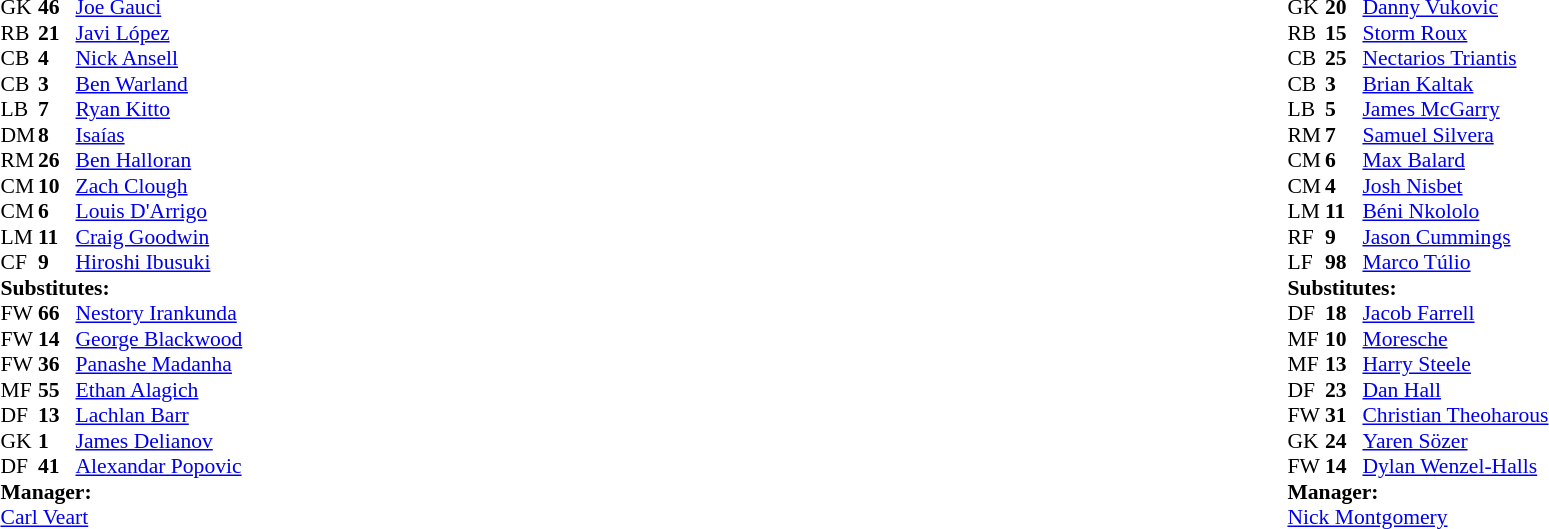<table width="100%">
<tr>
<td valign="top" width="40%"><br><table style="font-size:90%" cellspacing="0" cellpadding="0">
<tr>
<th width=25></th>
<th width=25></th>
</tr>
<tr>
<td>GK</td>
<td><strong>46</strong></td>
<td> <a href='#'>Joe Gauci</a></td>
</tr>
<tr>
<td>RB</td>
<td><strong>21</strong></td>
<td> <a href='#'>Javi López</a></td>
</tr>
<tr>
<td>CB</td>
<td><strong>4</strong></td>
<td> <a href='#'>Nick Ansell</a></td>
</tr>
<tr>
<td>CB</td>
<td><strong>3</strong></td>
<td> <a href='#'>Ben Warland</a></td>
</tr>
<tr>
<td>LB</td>
<td><strong>7</strong></td>
<td> <a href='#'>Ryan Kitto</a></td>
<td></td>
</tr>
<tr>
<td>DM</td>
<td><strong>8</strong></td>
<td> <a href='#'>Isaías</a></td>
<td></td>
</tr>
<tr>
<td>RM</td>
<td><strong>26</strong></td>
<td> <a href='#'>Ben Halloran</a></td>
<td></td>
<td></td>
</tr>
<tr>
<td>CM</td>
<td><strong>10</strong></td>
<td> <a href='#'>Zach Clough</a></td>
<td></td>
<td></td>
</tr>
<tr>
<td>CM</td>
<td><strong>6</strong></td>
<td> <a href='#'>Louis D'Arrigo</a></td>
</tr>
<tr>
<td>LM</td>
<td><strong>11</strong></td>
<td> <a href='#'>Craig Goodwin</a></td>
</tr>
<tr>
<td>CF</td>
<td><strong>9</strong></td>
<td> <a href='#'>Hiroshi Ibusuki</a></td>
<td></td>
<td></td>
</tr>
<tr>
<td colspan=3><strong>Substitutes:</strong></td>
</tr>
<tr>
<td>FW</td>
<td><strong>66</strong></td>
<td> <a href='#'>Nestory Irankunda</a></td>
<td></td>
<td></td>
</tr>
<tr>
<td>FW</td>
<td><strong>14</strong></td>
<td> <a href='#'>George Blackwood</a></td>
<td></td>
<td></td>
</tr>
<tr>
<td>FW</td>
<td><strong>36</strong></td>
<td> <a href='#'>Panashe Madanha</a></td>
<td></td>
<td></td>
</tr>
<tr>
<td>MF</td>
<td><strong>55</strong></td>
<td> <a href='#'>Ethan Alagich</a></td>
</tr>
<tr>
<td>DF</td>
<td><strong>13</strong></td>
<td> <a href='#'>Lachlan Barr</a></td>
</tr>
<tr>
<td>GK</td>
<td><strong>1</strong></td>
<td> <a href='#'>James Delianov</a></td>
</tr>
<tr>
<td>DF</td>
<td><strong>41</strong></td>
<td> <a href='#'>Alexandar Popovic</a></td>
</tr>
<tr>
<td colspan=3><strong>Manager:</strong></td>
</tr>
<tr>
<td colspan=3> <a href='#'>Carl Veart</a></td>
</tr>
</table>
</td>
<td valign="top"></td>
<td valign="top" width="50%"><br><table style="font-size:90%; margin:auto" cellspacing="0" cellpadding="0">
<tr>
<th width=25></th>
<th width=25></th>
</tr>
<tr>
<td>GK</td>
<td><strong>20</strong></td>
<td> <a href='#'>Danny Vukovic</a></td>
</tr>
<tr>
<td>RB</td>
<td><strong>15</strong></td>
<td> <a href='#'>Storm Roux</a></td>
</tr>
<tr>
<td>CB</td>
<td><strong>25</strong></td>
<td> <a href='#'>Nectarios Triantis</a></td>
<td></td>
</tr>
<tr>
<td>CB</td>
<td><strong>3</strong></td>
<td> <a href='#'>Brian Kaltak</a></td>
</tr>
<tr>
<td>LB</td>
<td><strong>5</strong></td>
<td> <a href='#'>James McGarry</a></td>
<td></td>
<td></td>
</tr>
<tr>
<td>RM</td>
<td><strong>7</strong></td>
<td> <a href='#'>Samuel Silvera</a></td>
<td></td>
<td></td>
</tr>
<tr>
<td>CM</td>
<td><strong>6</strong></td>
<td> <a href='#'>Max Balard</a></td>
</tr>
<tr>
<td>CM</td>
<td><strong>4</strong></td>
<td> <a href='#'>Josh Nisbet</a></td>
<td></td>
<td></td>
</tr>
<tr>
<td>LM</td>
<td><strong>11</strong></td>
<td> <a href='#'>Béni Nkololo</a></td>
</tr>
<tr>
<td>RF</td>
<td><strong>9</strong></td>
<td> <a href='#'>Jason Cummings</a></td>
<td></td>
<td></td>
</tr>
<tr>
<td>LF</td>
<td><strong>98</strong></td>
<td> <a href='#'>Marco Túlio</a></td>
<td></td>
<td></td>
</tr>
<tr>
<td colspan=3><strong>Substitutes:</strong></td>
</tr>
<tr>
<td>DF</td>
<td><strong>18</strong></td>
<td> <a href='#'>Jacob Farrell</a></td>
<td></td>
<td></td>
</tr>
<tr>
<td>MF</td>
<td><strong>10</strong></td>
<td> <a href='#'>Moresche</a></td>
<td></td>
<td></td>
</tr>
<tr>
<td>MF</td>
<td><strong>13</strong></td>
<td> <a href='#'>Harry Steele</a></td>
<td></td>
<td></td>
</tr>
<tr>
<td>DF</td>
<td><strong>23</strong></td>
<td> <a href='#'>Dan Hall</a></td>
<td></td>
<td></td>
</tr>
<tr>
<td>FW</td>
<td><strong>31</strong></td>
<td> <a href='#'>Christian Theoharous</a></td>
<td></td>
<td></td>
</tr>
<tr>
<td>GK</td>
<td><strong>24</strong></td>
<td> <a href='#'>Yaren Sözer</a></td>
</tr>
<tr>
<td>FW</td>
<td><strong>14</strong></td>
<td> <a href='#'>Dylan Wenzel-Halls</a></td>
</tr>
<tr>
<td colspan=3><strong>Manager:</strong></td>
</tr>
<tr>
<td colspan=3> <a href='#'>Nick Montgomery</a></td>
</tr>
</table>
</td>
</tr>
</table>
